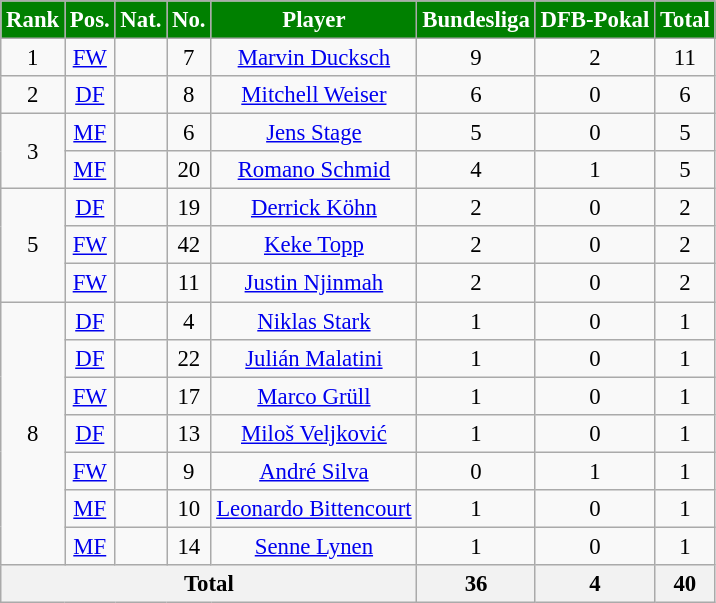<table class="wikitable" style="font-size: 95%; text-align: center">
<tr>
<th style="background:#008000; color:white; text-align:center;"!width=80>Rank</th>
<th style="background:#008000; color:white; text-align:center;"!width=80>Pos.</th>
<th style="background:#008000; color:white; text-align:center;"!width=80>Nat.</th>
<th style="background:#008000; color:white; text-align:center;"!width=80>No.</th>
<th style="background:#008000; color:white; text-align:center;"!width=150>Player</th>
<th style="background:#008000; color:white; text-align:center;"!width=150>Bundesliga</th>
<th style="background:#008000; color:white; text-align:center;"!width=150>DFB-Pokal</th>
<th style="background:#008000; color:white; text-align:center;"!width=80>Total</th>
</tr>
<tr>
<td rowspan=1>1</td>
<td><a href='#'>FW</a></td>
<td></td>
<td>7</td>
<td><a href='#'>Marvin Ducksch</a></td>
<td>9</td>
<td>2</td>
<td>11</td>
</tr>
<tr>
<td rowspan=1>2</td>
<td><a href='#'>DF</a></td>
<td></td>
<td>8</td>
<td><a href='#'>Mitchell Weiser</a></td>
<td>6</td>
<td>0</td>
<td>6</td>
</tr>
<tr>
<td rowspan=2>3</td>
<td><a href='#'>MF</a></td>
<td></td>
<td>6</td>
<td><a href='#'>Jens Stage</a></td>
<td>5</td>
<td>0</td>
<td>5</td>
</tr>
<tr>
<td><a href='#'>MF</a></td>
<td></td>
<td>20</td>
<td><a href='#'>Romano Schmid</a></td>
<td>4</td>
<td>1</td>
<td>5</td>
</tr>
<tr>
<td rowspan=3>5</td>
<td><a href='#'>DF</a></td>
<td></td>
<td>19</td>
<td><a href='#'>Derrick Köhn</a></td>
<td>2</td>
<td>0</td>
<td>2</td>
</tr>
<tr>
<td><a href='#'>FW</a></td>
<td></td>
<td>42</td>
<td><a href='#'>Keke Topp</a></td>
<td>2</td>
<td>0</td>
<td>2</td>
</tr>
<tr>
<td><a href='#'>FW</a></td>
<td></td>
<td>11</td>
<td><a href='#'>Justin Njinmah</a></td>
<td>2</td>
<td>0</td>
<td>2</td>
</tr>
<tr>
<td rowspan=7>8</td>
<td><a href='#'>DF</a></td>
<td></td>
<td>4</td>
<td><a href='#'>Niklas Stark</a></td>
<td>1</td>
<td>0</td>
<td>1</td>
</tr>
<tr>
<td><a href='#'>DF</a></td>
<td></td>
<td>22</td>
<td><a href='#'>Julián Malatini</a></td>
<td>1</td>
<td>0</td>
<td>1</td>
</tr>
<tr>
<td><a href='#'>FW</a></td>
<td></td>
<td>17</td>
<td><a href='#'>Marco Grüll</a></td>
<td>1</td>
<td>0</td>
<td>1</td>
</tr>
<tr>
<td><a href='#'>DF</a></td>
<td></td>
<td>13</td>
<td><a href='#'>Miloš Veljković</a></td>
<td>1</td>
<td>0</td>
<td>1</td>
</tr>
<tr>
<td><a href='#'>FW</a></td>
<td></td>
<td>9</td>
<td><a href='#'>André Silva</a></td>
<td>0</td>
<td>1</td>
<td>1</td>
</tr>
<tr>
<td><a href='#'>MF</a></td>
<td></td>
<td>10</td>
<td><a href='#'>Leonardo Bittencourt</a></td>
<td>1</td>
<td>0</td>
<td>1</td>
</tr>
<tr>
<td><a href='#'>MF</a></td>
<td></td>
<td>14</td>
<td><a href='#'>Senne Lynen</a></td>
<td>1</td>
<td>0</td>
<td>1</td>
</tr>
<tr>
<th colspan=5>Total</th>
<th>36</th>
<th>4</th>
<th>40</th>
</tr>
</table>
